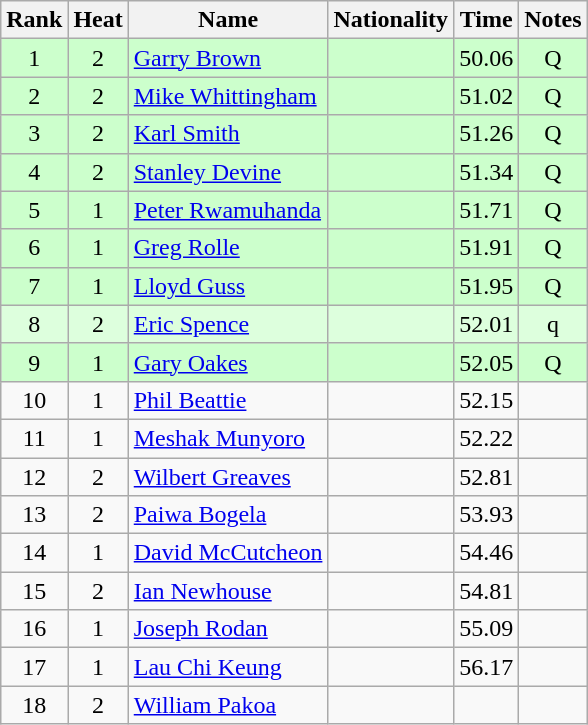<table class="wikitable sortable" style="text-align:center">
<tr>
<th>Rank</th>
<th>Heat</th>
<th>Name</th>
<th>Nationality</th>
<th>Time</th>
<th>Notes</th>
</tr>
<tr bgcolor=ccffcc>
<td>1</td>
<td>2</td>
<td align=left><a href='#'>Garry Brown</a></td>
<td align=left></td>
<td>50.06</td>
<td>Q</td>
</tr>
<tr bgcolor=ccffcc>
<td>2</td>
<td>2</td>
<td align=left><a href='#'>Mike Whittingham</a></td>
<td align=left></td>
<td>51.02</td>
<td>Q</td>
</tr>
<tr bgcolor=ccffcc>
<td>3</td>
<td>2</td>
<td align=left><a href='#'>Karl Smith</a></td>
<td align=left></td>
<td>51.26</td>
<td>Q</td>
</tr>
<tr bgcolor=ccffcc>
<td>4</td>
<td>2</td>
<td align=left><a href='#'>Stanley Devine</a></td>
<td align=left></td>
<td>51.34</td>
<td>Q</td>
</tr>
<tr bgcolor=ccffcc>
<td>5</td>
<td>1</td>
<td align=left><a href='#'>Peter Rwamuhanda</a></td>
<td align=left></td>
<td>51.71</td>
<td>Q</td>
</tr>
<tr bgcolor=ccffcc>
<td>6</td>
<td>1</td>
<td align=left><a href='#'>Greg Rolle</a></td>
<td align=left></td>
<td>51.91</td>
<td>Q</td>
</tr>
<tr bgcolor=ccffcc>
<td>7</td>
<td>1</td>
<td align=left><a href='#'>Lloyd Guss</a></td>
<td align=left></td>
<td>51.95</td>
<td>Q</td>
</tr>
<tr bgcolor=ddffdd>
<td>8</td>
<td>2</td>
<td align=left><a href='#'>Eric Spence</a></td>
<td align=left></td>
<td>52.01</td>
<td>q</td>
</tr>
<tr bgcolor=ccffcc>
<td>9</td>
<td>1</td>
<td align=left><a href='#'>Gary Oakes</a></td>
<td align=left></td>
<td>52.05</td>
<td>Q</td>
</tr>
<tr>
<td>10</td>
<td>1</td>
<td align=left><a href='#'>Phil Beattie</a></td>
<td align=left></td>
<td>52.15</td>
<td></td>
</tr>
<tr>
<td>11</td>
<td>1</td>
<td align=left><a href='#'>Meshak Munyoro</a></td>
<td align=left></td>
<td>52.22</td>
<td></td>
</tr>
<tr>
<td>12</td>
<td>2</td>
<td align=left><a href='#'>Wilbert Greaves</a></td>
<td align=left></td>
<td>52.81</td>
<td></td>
</tr>
<tr>
<td>13</td>
<td>2</td>
<td align=left><a href='#'>Paiwa Bogela</a></td>
<td align=left></td>
<td>53.93</td>
<td></td>
</tr>
<tr>
<td>14</td>
<td>1</td>
<td align=left><a href='#'>David McCutcheon</a></td>
<td align=left></td>
<td>54.46</td>
<td></td>
</tr>
<tr>
<td>15</td>
<td>2</td>
<td align=left><a href='#'>Ian Newhouse</a></td>
<td align=left></td>
<td>54.81</td>
<td></td>
</tr>
<tr>
<td>16</td>
<td>1</td>
<td align=left><a href='#'>Joseph Rodan</a></td>
<td align=left></td>
<td>55.09</td>
<td></td>
</tr>
<tr>
<td>17</td>
<td>1</td>
<td align=left><a href='#'>Lau Chi Keung</a></td>
<td align=left></td>
<td>56.17</td>
<td></td>
</tr>
<tr>
<td>18</td>
<td>2</td>
<td align=left><a href='#'>William Pakoa</a></td>
<td align=left></td>
<td></td>
<td></td>
</tr>
</table>
